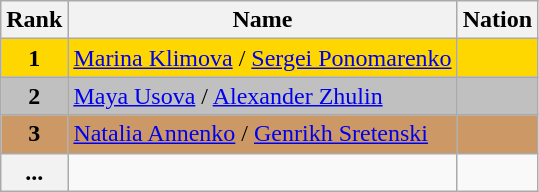<table class="wikitable">
<tr>
<th>Rank</th>
<th>Name</th>
<th>Nation</th>
</tr>
<tr bgcolor="gold">
<td align="center"><strong>1</strong></td>
<td><a href='#'>Marina Klimova</a> / <a href='#'>Sergei Ponomarenko</a></td>
<td></td>
</tr>
<tr bgcolor="silver">
<td align="center"><strong>2</strong></td>
<td><a href='#'>Maya Usova</a> / <a href='#'>Alexander Zhulin</a></td>
<td></td>
</tr>
<tr bgcolor="cc9966">
<td align="center"><strong>3</strong></td>
<td><a href='#'>Natalia Annenko</a> / <a href='#'>Genrikh Sretenski</a></td>
<td></td>
</tr>
<tr>
<th>...</th>
<td></td>
<td></td>
</tr>
</table>
